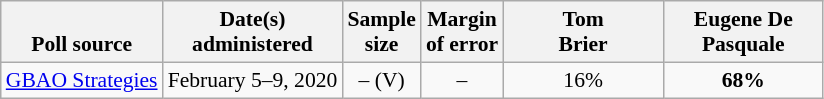<table class="wikitable" style="font-size:90%;text-align:center;">
<tr valign=bottom>
<th>Poll source</th>
<th>Date(s)<br>administered</th>
<th>Sample<br>size</th>
<th>Margin<br>of error</th>
<th style="width:100px;">Tom<br>Brier</th>
<th style="width:100px;">Eugene De<br>Pasquale</th>
</tr>
<tr>
<td style="text-align:left;"><a href='#'>GBAO Strategies</a></td>
<td>February 5–9, 2020</td>
<td>– (V)</td>
<td>–</td>
<td>16%</td>
<td><strong>68%</strong></td>
</tr>
</table>
